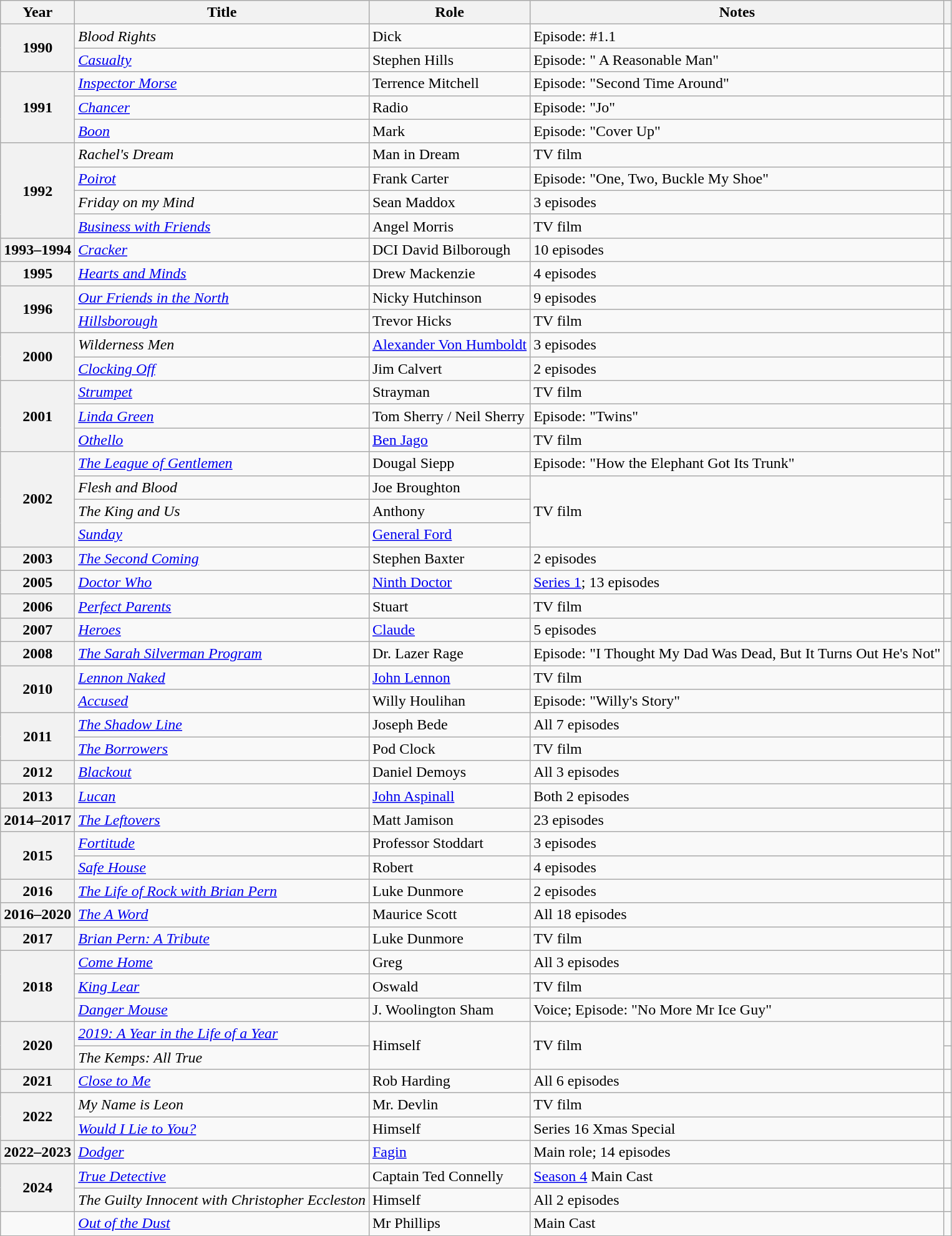<table class="wikitable sortable">
<tr>
<th>Year</th>
<th>Title</th>
<th>Role</th>
<th class="unsortable">Notes</th>
<th class="unsortable"></th>
</tr>
<tr>
<th row=scope rowspan=2>1990</th>
<td><em>Blood Rights</em></td>
<td>Dick</td>
<td>Episode: #1.1</td>
<td></td>
</tr>
<tr>
<td><em><a href='#'>Casualty</a></em></td>
<td>Stephen Hills</td>
<td>Episode: " A Reasonable Man"</td>
<td></td>
</tr>
<tr>
<th row=scope rowspan=3>1991</th>
<td><em><a href='#'>Inspector Morse</a></em></td>
<td>Terrence Mitchell</td>
<td>Episode: "Second Time Around"</td>
<td></td>
</tr>
<tr>
<td><em><a href='#'>Chancer</a></em></td>
<td>Radio</td>
<td>Episode: "Jo"</td>
<td></td>
</tr>
<tr>
<td><em><a href='#'>Boon</a></em></td>
<td>Mark</td>
<td>Episode: "Cover Up"</td>
<td></td>
</tr>
<tr>
<th row=scope rowspan=4>1992</th>
<td><em>Rachel's Dream</em></td>
<td>Man in Dream</td>
<td>TV film</td>
<td></td>
</tr>
<tr>
<td><em><a href='#'>Poirot</a></em></td>
<td>Frank Carter</td>
<td>Episode: "One, Two, Buckle My Shoe"</td>
<td></td>
</tr>
<tr>
<td><em>Friday on my Mind</em></td>
<td>Sean Maddox</td>
<td>3 episodes</td>
<td></td>
</tr>
<tr>
<td><em><a href='#'>Business with Friends</a></em></td>
<td>Angel Morris</td>
<td>TV film</td>
<td></td>
</tr>
<tr>
<th row=scope>1993–1994</th>
<td><em><a href='#'>Cracker</a></em></td>
<td>DCI David Bilborough</td>
<td>10 episodes</td>
<td></td>
</tr>
<tr>
<th row=scope>1995</th>
<td><em><a href='#'>Hearts and Minds</a></em></td>
<td>Drew Mackenzie</td>
<td>4 episodes</td>
<td></td>
</tr>
<tr>
<th row=scope rowspan=2>1996</th>
<td><em><a href='#'>Our Friends in the North</a></em></td>
<td>Nicky Hutchinson</td>
<td>9 episodes</td>
<td></td>
</tr>
<tr>
<td><em><a href='#'>Hillsborough</a></em></td>
<td>Trevor Hicks</td>
<td>TV film</td>
<td></td>
</tr>
<tr>
<th row=scope rowspan="2">2000</th>
<td><em>Wilderness Men</em></td>
<td><a href='#'>Alexander Von Humboldt</a></td>
<td>3 episodes</td>
<td></td>
</tr>
<tr>
<td><em><a href='#'>Clocking Off</a></em></td>
<td>Jim Calvert</td>
<td>2 episodes</td>
<td></td>
</tr>
<tr>
<th row=scope rowspan="3">2001</th>
<td><em><a href='#'>Strumpet</a></em></td>
<td>Strayman</td>
<td>TV film</td>
<td></td>
</tr>
<tr>
<td><em><a href='#'>Linda Green</a></em></td>
<td>Tom Sherry / Neil Sherry</td>
<td>Episode: "Twins"</td>
<td></td>
</tr>
<tr>
<td><em><a href='#'>Othello</a></em></td>
<td><a href='#'>Ben Jago</a></td>
<td>TV film</td>
<td></td>
</tr>
<tr>
<th row=scope rowspan="4">2002</th>
<td><em><a href='#'>The League of Gentlemen</a></em></td>
<td>Dougal Siepp</td>
<td>Episode: "How the Elephant Got Its Trunk"</td>
<td></td>
</tr>
<tr>
<td><em>Flesh and Blood</em></td>
<td>Joe Broughton</td>
<td rowspan="3">TV film</td>
<td></td>
</tr>
<tr>
<td><em>The King and Us</em></td>
<td>Anthony</td>
<td></td>
</tr>
<tr>
<td><em><a href='#'>Sunday</a></em></td>
<td><a href='#'>General Ford</a></td>
<td></td>
</tr>
<tr>
<th row=scope>2003</th>
<td><em><a href='#'>The Second Coming</a></em></td>
<td>Stephen Baxter</td>
<td>2 episodes</td>
<td></td>
</tr>
<tr>
<th row=scope>2005</th>
<td><em><a href='#'>Doctor Who</a></em></td>
<td><a href='#'>Ninth Doctor</a></td>
<td><a href='#'>Series 1</a>; 13 episodes</td>
<td></td>
</tr>
<tr>
<th row=scope>2006</th>
<td><em><a href='#'>Perfect Parents</a></em></td>
<td>Stuart</td>
<td>TV film</td>
<td></td>
</tr>
<tr>
<th row=scope>2007</th>
<td><em><a href='#'>Heroes</a></em></td>
<td><a href='#'>Claude</a></td>
<td>5 episodes</td>
<td></td>
</tr>
<tr>
<th row=scope>2008</th>
<td><em><a href='#'>The Sarah Silverman Program</a></em></td>
<td>Dr. Lazer Rage</td>
<td>Episode: "I Thought My Dad Was Dead, But It Turns Out He's Not"</td>
</tr>
<tr>
<th row=scope rowspan=2>2010</th>
<td><em><a href='#'>Lennon Naked</a></em></td>
<td><a href='#'>John Lennon</a></td>
<td>TV film</td>
<td></td>
</tr>
<tr>
<td><em><a href='#'>Accused</a></em></td>
<td>Willy Houlihan</td>
<td>Episode: "Willy's Story"</td>
<td></td>
</tr>
<tr>
<th row=scope rowspan=2>2011</th>
<td><em><a href='#'>The Shadow Line</a></em></td>
<td>Joseph Bede</td>
<td>All 7 episodes</td>
<td></td>
</tr>
<tr>
<td><em><a href='#'>The Borrowers</a></em></td>
<td>Pod Clock</td>
<td>TV film</td>
<td></td>
</tr>
<tr>
<th row=scope>2012</th>
<td><em><a href='#'>Blackout</a></em></td>
<td>Daniel Demoys</td>
<td>All 3 episodes</td>
<td></td>
</tr>
<tr>
<th row=scope>2013</th>
<td><em><a href='#'>Lucan</a></em></td>
<td><a href='#'>John Aspinall</a></td>
<td>Both 2 episodes</td>
<td></td>
</tr>
<tr>
<th row=scope>2014–2017</th>
<td><em><a href='#'>The Leftovers</a></em></td>
<td>Matt Jamison</td>
<td>23 episodes</td>
<td></td>
</tr>
<tr>
<th row=scope rowspan=2>2015</th>
<td><em><a href='#'>Fortitude</a></em></td>
<td>Professor Stoddart</td>
<td>3 episodes</td>
<td></td>
</tr>
<tr>
<td><em><a href='#'>Safe House</a></em></td>
<td>Robert</td>
<td>4 episodes</td>
<td></td>
</tr>
<tr>
<th row=scope>2016</th>
<td><em><a href='#'>The Life of Rock with Brian Pern</a></em></td>
<td>Luke Dunmore</td>
<td>2 episodes</td>
</tr>
<tr>
<th row=scope>2016–2020</th>
<td><em><a href='#'>The A Word</a></em></td>
<td>Maurice Scott</td>
<td>All 18 episodes</td>
<td></td>
</tr>
<tr>
<th row=scope>2017</th>
<td><em><a href='#'>Brian Pern: A Tribute</a></em></td>
<td>Luke Dunmore</td>
<td>TV film</td>
<td></td>
</tr>
<tr>
<th row=scope rowspan="3">2018</th>
<td><em><a href='#'>Come Home</a></em></td>
<td>Greg</td>
<td>All 3 episodes</td>
<td></td>
</tr>
<tr>
<td><em><a href='#'>King Lear</a></em></td>
<td>Oswald</td>
<td>TV film</td>
<td></td>
</tr>
<tr>
<td><em><a href='#'>Danger Mouse</a></em></td>
<td>J. Woolington Sham</td>
<td>Voice; Episode: "No More Mr Ice Guy"</td>
<td></td>
</tr>
<tr>
<th row=scope rowspan="2">2020</th>
<td><em><a href='#'>2019: A Year in the Life of a Year</a></em></td>
<td rowspan="2">Himself</td>
<td rowspan="2">TV film</td>
<td></td>
</tr>
<tr>
<td><em>The Kemps: All True</em></td>
<td></td>
</tr>
<tr>
<th row=scope>2021</th>
<td><em><a href='#'>Close to Me</a></em></td>
<td>Rob Harding</td>
<td>All 6 episodes</td>
<td></td>
</tr>
<tr>
<th row=scope rowspan="2">2022</th>
<td><em>My Name is Leon</em></td>
<td>Mr. Devlin</td>
<td>TV film</td>
<td></td>
</tr>
<tr>
<td><em><a href='#'>Would I Lie to You?</a></em></td>
<td>Himself</td>
<td>Series 16 Xmas Special</td>
<td></td>
</tr>
<tr>
<th row=scope>2022–2023</th>
<td><em><a href='#'>Dodger</a></em></td>
<td><a href='#'>Fagin</a></td>
<td>Main role; 14 episodes</td>
<td></td>
</tr>
<tr>
<th row=scope rowspan="2">2024</th>
<td><em><a href='#'>True Detective</a></em></td>
<td>Captain Ted Connelly</td>
<td><a href='#'>Season 4</a> Main Cast</td>
<td></td>
</tr>
<tr>
<td><em>The Guilty Innocent with Christopher Eccleston</em></td>
<td>Himself</td>
<td>All 2 episodes</td>
<td></td>
</tr>
<tr>
<td></td>
<td><em><a href='#'>Out of the Dust</a></em></td>
<td>Mr Phillips</td>
<td>Main Cast</td>
<td></td>
</tr>
</table>
